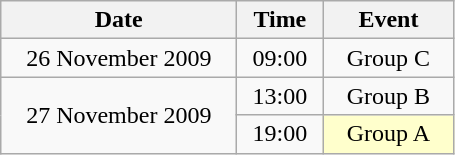<table class = "wikitable" style="text-align:center;">
<tr>
<th width=150>Date</th>
<th width=50>Time</th>
<th width=80>Event</th>
</tr>
<tr>
<td>26 November 2009</td>
<td>09:00</td>
<td>Group C</td>
</tr>
<tr>
<td rowspan=2>27 November 2009</td>
<td>13:00</td>
<td>Group B</td>
</tr>
<tr>
<td>19:00</td>
<td bgcolor=ffffcc>Group A</td>
</tr>
</table>
